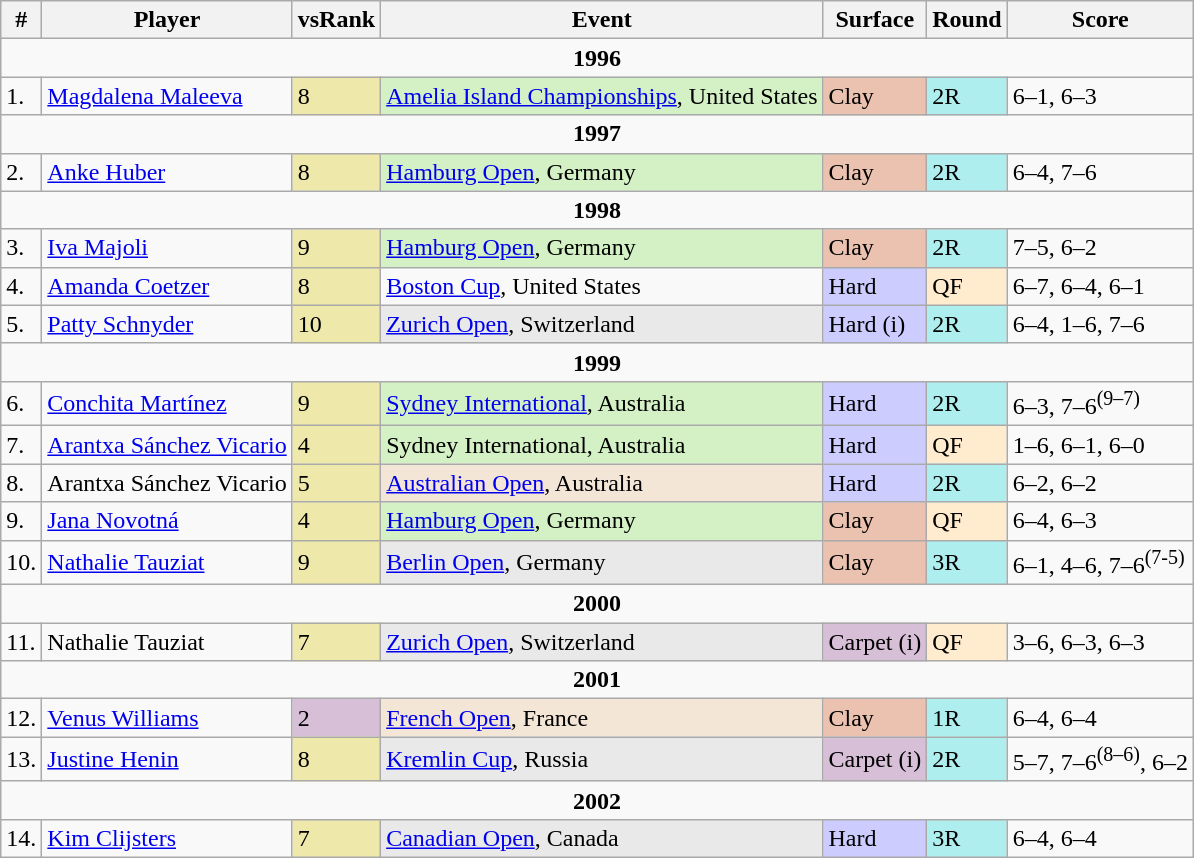<table class="wikitable sortable">
<tr>
<th>#</th>
<th>Player</th>
<th>vsRank</th>
<th>Event</th>
<th>Surface</th>
<th>Round</th>
<th>Score</th>
</tr>
<tr>
<td colspan="7" style="text-align:center;font-weight:bold">1996</td>
</tr>
<tr>
<td>1.</td>
<td> <a href='#'>Magdalena Maleeva</a></td>
<td bgcolor=eee8aa>8</td>
<td bgcolor=d4f1c5><a href='#'>Amelia Island Championships</a>, United States</td>
<td bgcolor=#ebc2af>Clay</td>
<td bgcolor=afeeee>2R</td>
<td>6–1, 6–3</td>
</tr>
<tr>
<td colspan="7" style="text-align:center;font-weight:bold">1997</td>
</tr>
<tr>
<td>2.</td>
<td> <a href='#'>Anke Huber</a></td>
<td bgcolor=eee8aa>8</td>
<td bgcolor=d4f1c5><a href='#'>Hamburg Open</a>, Germany</td>
<td bgcolor=#ebc2af>Clay</td>
<td bgcolor=afeeee>2R</td>
<td>6–4, 7–6</td>
</tr>
<tr>
<td colspan="7" style="text-align:center;font-weight:bold">1998</td>
</tr>
<tr>
<td>3.</td>
<td> <a href='#'>Iva Majoli</a></td>
<td bgcolor=eee8aa>9</td>
<td bgcolor=d4f1c5><a href='#'>Hamburg Open</a>, Germany</td>
<td bgcolor=#ebc2af>Clay</td>
<td bgcolor=afeeee>2R</td>
<td>7–5, 6–2</td>
</tr>
<tr>
<td>4.</td>
<td> <a href='#'>Amanda Coetzer</a></td>
<td bgcolor=eee8aa>8</td>
<td><a href='#'>Boston Cup</a>, United States</td>
<td bgcolor=#ccf>Hard</td>
<td bgcolor=ffebcd>QF</td>
<td>6–7, 6–4, 6–1</td>
</tr>
<tr>
<td>5.</td>
<td> <a href='#'>Patty Schnyder</a></td>
<td bgcolor=eee8aa>10</td>
<td bgcolor=e9e9e9><a href='#'>Zurich Open</a>, Switzerland</td>
<td bgcolor=#ccf>Hard (i)</td>
<td bgcolor=afeeee>2R</td>
<td>6–4, 1–6, 7–6</td>
</tr>
<tr>
<td colspan="7" style="text-align:center;font-weight:bold">1999</td>
</tr>
<tr>
<td>6.</td>
<td> <a href='#'>Conchita Martínez</a></td>
<td bgcolor=eee8aa>9</td>
<td bgcolor=d4f1c5><a href='#'>Sydney International</a>, Australia</td>
<td bgcolor=#ccf>Hard</td>
<td bgcolor=afeeee>2R</td>
<td>6–3, 7–6<sup>(9–7)</sup></td>
</tr>
<tr>
<td>7.</td>
<td> <a href='#'>Arantxa Sánchez Vicario</a></td>
<td bgcolor=eee8aa>4</td>
<td bgcolor=d4f1c5>Sydney International, Australia</td>
<td bgcolor=#ccf>Hard</td>
<td bgcolor=ffebcd>QF</td>
<td>1–6, 6–1, 6–0</td>
</tr>
<tr>
<td>8.</td>
<td> Arantxa Sánchez Vicario</td>
<td bgcolor=eee8aa>5</td>
<td bgcolor=f3e6d7><a href='#'>Australian Open</a>, Australia</td>
<td bgcolor=#ccf>Hard</td>
<td bgcolor=afeeee>2R</td>
<td>6–2, 6–2</td>
</tr>
<tr>
<td>9.</td>
<td> <a href='#'>Jana Novotná</a></td>
<td bgcolor=eee8aa>4</td>
<td bgcolor=d4f1c5><a href='#'>Hamburg Open</a>, Germany</td>
<td bgcolor=#ebc2af>Clay</td>
<td bgcolor=ffebcd>QF</td>
<td>6–4, 6–3</td>
</tr>
<tr>
<td>10.</td>
<td> <a href='#'>Nathalie Tauziat</a></td>
<td bgcolor=eee8aa>9</td>
<td bgcolor=e9e9e9><a href='#'>Berlin Open</a>, Germany</td>
<td bgcolor=#ebc2af>Clay</td>
<td bgcolor=afeeee>3R</td>
<td>6–1, 4–6, 7–6<sup>(7-5)</sup></td>
</tr>
<tr>
<td colspan="7" style="text-align:center;font-weight:bold">2000</td>
</tr>
<tr>
<td>11.</td>
<td> Nathalie Tauziat</td>
<td bgcolor=eee8aa>7</td>
<td bgcolor=e9e9e9><a href='#'>Zurich Open</a>, Switzerland</td>
<td bgcolor=thistle>Carpet (i)</td>
<td bgcolor=ffebcd>QF</td>
<td>3–6, 6–3, 6–3</td>
</tr>
<tr>
<td colspan="7" style="text-align:center;font-weight:bold">2001</td>
</tr>
<tr>
<td>12.</td>
<td> <a href='#'>Venus Williams</a></td>
<td bgcolor=thistle>2</td>
<td bgcolor=f3e6d7><a href='#'>French Open</a>, France</td>
<td bgcolor=#ebc2af>Clay</td>
<td bgcolor=afeeee>1R</td>
<td>6–4, 6–4</td>
</tr>
<tr>
<td>13.</td>
<td> <a href='#'>Justine Henin</a></td>
<td bgcolor=eee8aa>8</td>
<td bgcolor=e9e9e9><a href='#'>Kremlin Cup</a>, Russia</td>
<td bgcolor=thistle>Carpet (i)</td>
<td bgcolor=afeeee>2R</td>
<td>5–7, 7–6<sup>(8–6)</sup>, 6–2</td>
</tr>
<tr>
<td colspan="7" style="text-align:center;font-weight:bold">2002</td>
</tr>
<tr>
<td>14.</td>
<td> <a href='#'>Kim Clijsters</a></td>
<td bgcolor=eee8aa>7</td>
<td bgcolor=e9e9e9><a href='#'>Canadian Open</a>, Canada</td>
<td bgcolor=#ccf>Hard</td>
<td bgcolor=afeeee>3R</td>
<td>6–4, 6–4</td>
</tr>
</table>
